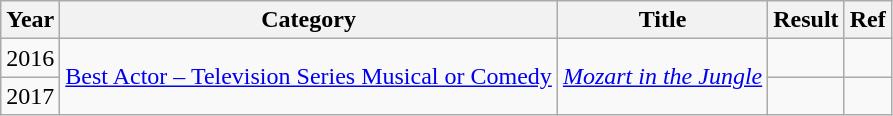<table class="wikitable">
<tr>
<th>Year</th>
<th>Category</th>
<th>Title</th>
<th>Result</th>
<th>Ref</th>
</tr>
<tr>
<td>2016</td>
<td rowspan="2"><a href='#'>Best Actor – Television Series Musical or Comedy</a></td>
<td rowspan="2"><em><a href='#'>Mozart in the Jungle</a></em></td>
<td></td>
<td></td>
</tr>
<tr>
<td>2017</td>
<td></td>
<td></td>
</tr>
</table>
